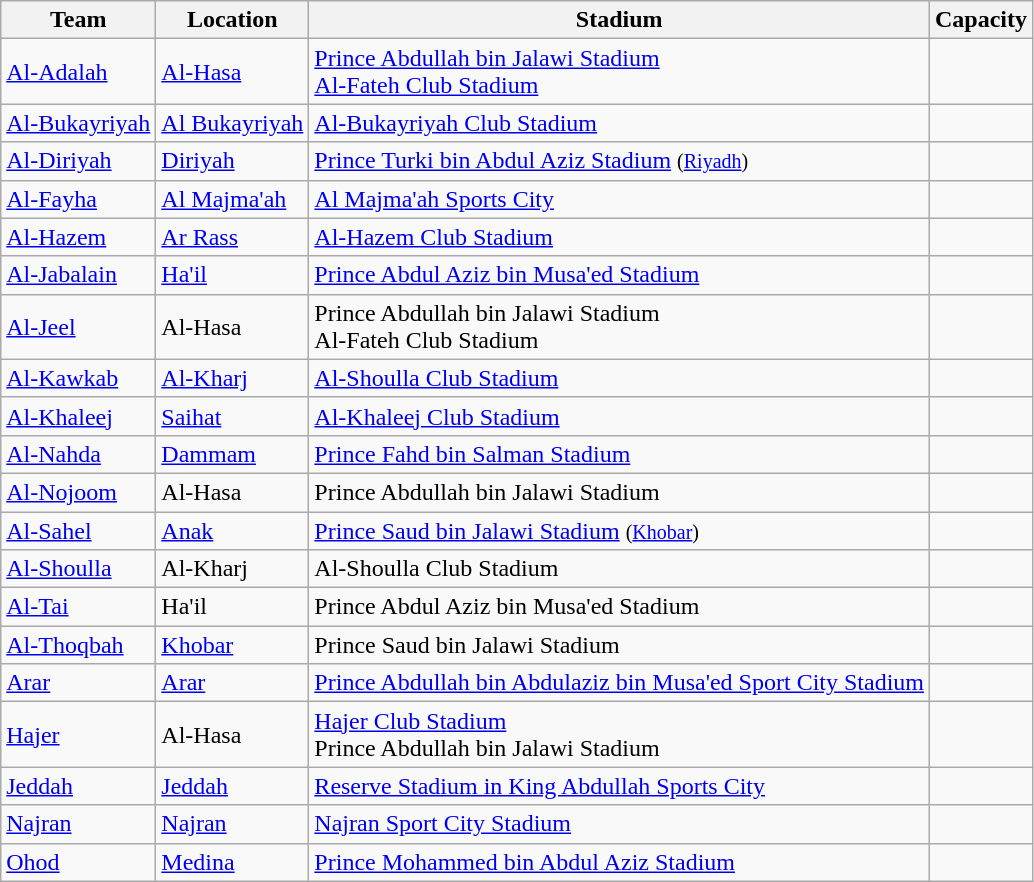<table class="wikitable sortable">
<tr>
<th>Team</th>
<th>Location</th>
<th>Stadium</th>
<th>Capacity</th>
</tr>
<tr>
<td><a href='#'>Al-Adalah</a></td>
<td><a href='#'>Al-Hasa</a> </td>
<td><a href='#'>Prince Abdullah bin Jalawi Stadium</a><br><a href='#'>Al-Fateh Club Stadium</a></td>
<td style="text-align:center"><br></td>
</tr>
<tr>
<td><a href='#'>Al-Bukayriyah</a></td>
<td><a href='#'>Al Bukayriyah</a></td>
<td><a href='#'>Al-Bukayriyah Club Stadium</a></td>
<td style="text-align:center"></td>
</tr>
<tr>
<td><a href='#'>Al-Diriyah</a></td>
<td><a href='#'>Diriyah</a></td>
<td><a href='#'>Prince Turki bin Abdul Aziz Stadium</a> <small>(<a href='#'>Riyadh</a>)</small></td>
<td style="text-align:center"></td>
</tr>
<tr>
<td><a href='#'>Al-Fayha</a></td>
<td><a href='#'>Al Majma'ah</a></td>
<td><a href='#'>Al Majma'ah Sports City</a></td>
<td style="text-align:center"></td>
</tr>
<tr>
<td><a href='#'>Al-Hazem</a></td>
<td><a href='#'>Ar Rass</a></td>
<td><a href='#'>Al-Hazem Club Stadium</a></td>
<td style="text-align:center"></td>
</tr>
<tr>
<td><a href='#'>Al-Jabalain</a></td>
<td><a href='#'>Ha'il</a></td>
<td><a href='#'>Prince Abdul Aziz bin Musa'ed Stadium</a></td>
<td style="text-align:center"></td>
</tr>
<tr>
<td><a href='#'>Al-Jeel</a></td>
<td>Al-Hasa </td>
<td>Prince Abdullah bin Jalawi Stadium<br>Al-Fateh Club Stadium</td>
<td style="text-align:center"><br></td>
</tr>
<tr>
<td><a href='#'>Al-Kawkab</a></td>
<td><a href='#'>Al-Kharj</a></td>
<td><a href='#'>Al-Shoulla Club Stadium</a></td>
<td style="text-align:center;"></td>
</tr>
<tr>
<td><a href='#'>Al-Khaleej</a></td>
<td><a href='#'>Saihat</a></td>
<td><a href='#'>Al-Khaleej Club Stadium</a></td>
<td style="text-align:center"></td>
</tr>
<tr>
<td><a href='#'>Al-Nahda</a></td>
<td><a href='#'>Dammam</a></td>
<td><a href='#'>Prince Fahd bin Salman Stadium</a></td>
<td style="text-align:center"></td>
</tr>
<tr>
<td><a href='#'>Al-Nojoom</a></td>
<td>Al-Hasa </td>
<td>Prince Abdullah bin Jalawi Stadium</td>
<td style="text-align:center"></td>
</tr>
<tr>
<td><a href='#'>Al-Sahel</a></td>
<td><a href='#'>Anak</a></td>
<td><a href='#'>Prince Saud bin Jalawi Stadium</a> <small>(<a href='#'>Khobar</a>)</small></td>
<td style="text-align:center"></td>
</tr>
<tr>
<td><a href='#'>Al-Shoulla</a></td>
<td>Al-Kharj</td>
<td>Al-Shoulla Club Stadium</td>
<td style="text-align:center"></td>
</tr>
<tr>
<td><a href='#'>Al-Tai</a></td>
<td>Ha'il</td>
<td>Prince Abdul Aziz bin Musa'ed Stadium</td>
<td style="text-align:center"></td>
</tr>
<tr>
<td><a href='#'>Al-Thoqbah</a></td>
<td><a href='#'>Khobar</a></td>
<td>Prince Saud bin Jalawi Stadium</td>
<td style="text-align:center"></td>
</tr>
<tr>
<td><a href='#'>Arar</a></td>
<td><a href='#'>Arar</a></td>
<td><a href='#'>Prince Abdullah bin Abdulaziz bin Musa'ed Sport City Stadium</a></td>
<td style="text-align:center"></td>
</tr>
<tr>
<td><a href='#'>Hajer</a></td>
<td>Al-Hasa </td>
<td><a href='#'>Hajer Club Stadium</a><br>Prince Abdullah bin Jalawi Stadium</td>
<td style="text-align:center"><br></td>
</tr>
<tr>
<td><a href='#'>Jeddah</a></td>
<td><a href='#'>Jeddah</a></td>
<td><a href='#'>Reserve Stadium in King Abdullah Sports City</a></td>
<td style="text-align:center"></td>
</tr>
<tr>
<td><a href='#'>Najran</a></td>
<td><a href='#'>Najran</a></td>
<td><a href='#'>Najran Sport City Stadium</a></td>
<td style="text-align:center"></td>
</tr>
<tr>
<td><a href='#'>Ohod</a></td>
<td><a href='#'>Medina</a></td>
<td><a href='#'>Prince Mohammed bin Abdul Aziz Stadium</a></td>
<td style="text-align:center"></td>
</tr>
</table>
